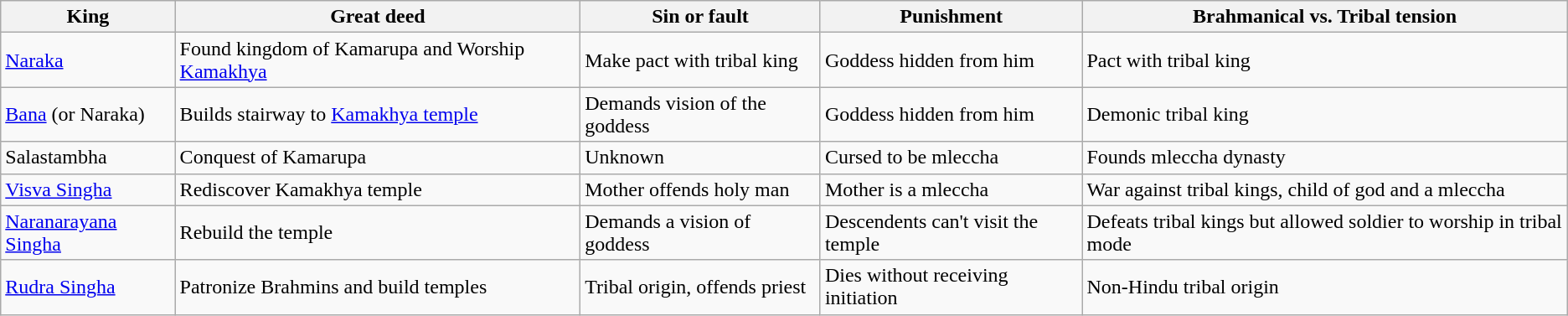<table class="wikitable">
<tr>
<th>King</th>
<th>Great deed</th>
<th>Sin or fault</th>
<th>Punishment</th>
<th>Brahmanical vs. Tribal tension</th>
</tr>
<tr>
<td><a href='#'>Naraka</a></td>
<td>Found kingdom of Kamarupa and Worship <a href='#'>Kamakhya</a></td>
<td>Make pact with tribal king</td>
<td>Goddess hidden from him</td>
<td>Pact with tribal king</td>
</tr>
<tr>
<td><a href='#'>Bana</a> (or Naraka)</td>
<td>Builds stairway to <a href='#'>Kamakhya temple</a></td>
<td>Demands vision of the goddess</td>
<td>Goddess hidden from him</td>
<td>Demonic tribal king</td>
</tr>
<tr>
<td>Salastambha</td>
<td>Conquest of Kamarupa</td>
<td>Unknown</td>
<td>Cursed to be mleccha</td>
<td>Founds mleccha dynasty</td>
</tr>
<tr>
<td><a href='#'>Visva Singha</a></td>
<td>Rediscover Kamakhya temple</td>
<td>Mother offends holy man</td>
<td>Mother is a mleccha</td>
<td>War against tribal kings, child of god and a mleccha</td>
</tr>
<tr>
<td><a href='#'>Naranarayana Singha</a></td>
<td>Rebuild the temple</td>
<td>Demands a vision of goddess</td>
<td>Descendents can't visit the temple</td>
<td>Defeats tribal kings but allowed soldier to worship in tribal mode</td>
</tr>
<tr>
<td><a href='#'>Rudra Singha</a></td>
<td>Patronize Brahmins and build temples</td>
<td>Tribal origin, offends priest</td>
<td>Dies without receiving initiation</td>
<td>Non-Hindu tribal origin</td>
</tr>
</table>
